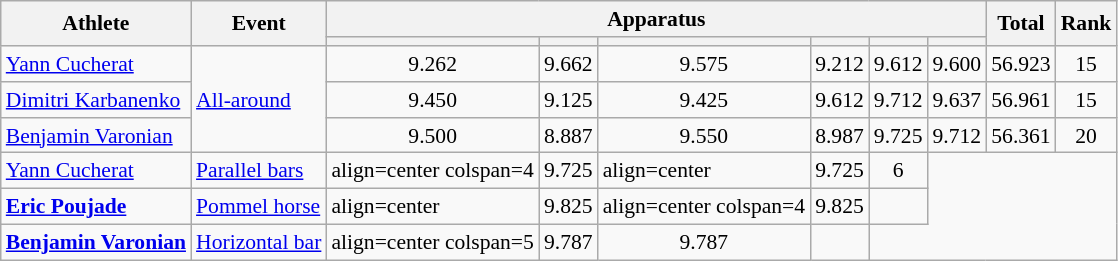<table class="wikitable" style="font-size:90%">
<tr>
<th rowspan=2>Athlete</th>
<th rowspan=2>Event</th>
<th colspan =6>Apparatus</th>
<th rowspan=2>Total</th>
<th rowspan=2>Rank</th>
</tr>
<tr style="font-size:95%">
<th></th>
<th></th>
<th></th>
<th></th>
<th></th>
<th></th>
</tr>
<tr>
<td align=left><a href='#'>Yann Cucherat</a></td>
<td align=left rowspan=3><a href='#'>All-around</a>     </td>
<td align=center>9.262</td>
<td align=center>9.662</td>
<td align=center>9.575</td>
<td align=center>9.212</td>
<td align=center>9.612</td>
<td align=center>9.600</td>
<td align=center>56.923</td>
<td align=center>15</td>
</tr>
<tr>
<td align=left><a href='#'>Dimitri Karbanenko</a></td>
<td align=center>9.450</td>
<td align=center>9.125</td>
<td align=center>9.425</td>
<td align=center>9.612</td>
<td align=center>9.712</td>
<td align=center>9.637</td>
<td align=center>56.961</td>
<td align=center>15</td>
</tr>
<tr>
<td align=left><a href='#'>Benjamin Varonian</a></td>
<td align=center>9.500</td>
<td align=center>8.887</td>
<td align=center>9.550</td>
<td align=center>8.987</td>
<td align=center>9.725</td>
<td align=center>9.712</td>
<td align=center>56.361</td>
<td align=center>20</td>
</tr>
<tr>
<td align=left><a href='#'>Yann Cucherat</a></td>
<td align=left><a href='#'>Parallel bars</a></td>
<td>align=center colspan=4 </td>
<td align=center>9.725</td>
<td>align=center </td>
<td align=center>9.725</td>
<td align=center>6</td>
</tr>
<tr>
<td align=left><strong><a href='#'>Eric Poujade</a></strong></td>
<td align=left><a href='#'>Pommel horse</a></td>
<td>align=center </td>
<td align=center>9.825</td>
<td>align=center colspan=4 </td>
<td align=center>9.825</td>
<td align=center></td>
</tr>
<tr>
<td align=left><strong><a href='#'>Benjamin Varonian</a></strong></td>
<td align=left><a href='#'>Horizontal bar</a></td>
<td>align=center colspan=5 </td>
<td align=center>9.787</td>
<td align=center>9.787</td>
<td align=center></td>
</tr>
</table>
